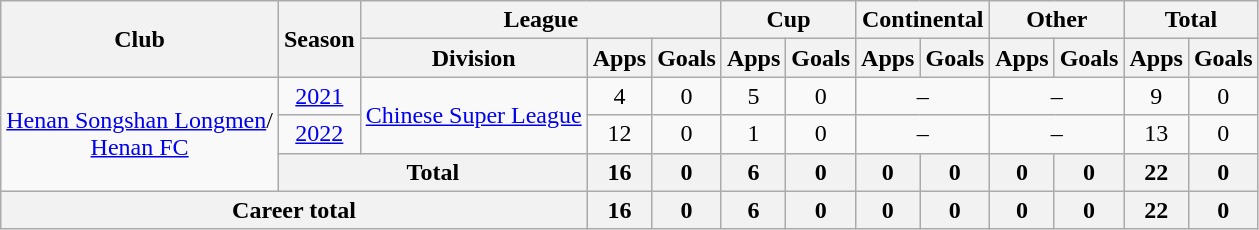<table class="wikitable" style="text-align: center">
<tr>
<th rowspan="2">Club</th>
<th rowspan="2">Season</th>
<th colspan="3">League</th>
<th colspan="2">Cup</th>
<th colspan="2">Continental</th>
<th colspan="2">Other</th>
<th colspan="2">Total</th>
</tr>
<tr>
<th>Division</th>
<th>Apps</th>
<th>Goals</th>
<th>Apps</th>
<th>Goals</th>
<th>Apps</th>
<th>Goals</th>
<th>Apps</th>
<th>Goals</th>
<th>Apps</th>
<th>Goals</th>
</tr>
<tr>
<td rowspan=3><a href='#'>Henan Songshan Longmen</a>/<br><a href='#'>Henan FC</a></td>
<td><a href='#'>2021</a></td>
<td rowspan=2><a href='#'>Chinese Super League</a></td>
<td>4</td>
<td>0</td>
<td>5</td>
<td>0</td>
<td colspan="2">–</td>
<td colspan="2">–</td>
<td>9</td>
<td>0</td>
</tr>
<tr>
<td><a href='#'>2022</a></td>
<td>12</td>
<td>0</td>
<td>1</td>
<td>0</td>
<td colspan="2">–</td>
<td colspan="2">–</td>
<td>13</td>
<td>0</td>
</tr>
<tr>
<th colspan="2">Total</th>
<th>16</th>
<th>0</th>
<th>6</th>
<th>0</th>
<th>0</th>
<th>0</th>
<th>0</th>
<th>0</th>
<th>22</th>
<th>0</th>
</tr>
<tr>
<th colspan=3>Career total</th>
<th>16</th>
<th>0</th>
<th>6</th>
<th>0</th>
<th>0</th>
<th>0</th>
<th>0</th>
<th>0</th>
<th>22</th>
<th>0</th>
</tr>
</table>
